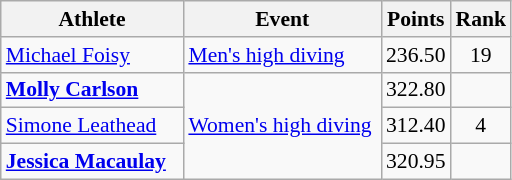<table class="wikitable" style="text-align:center; font-size:90%;">
<tr>
<th width=115>Athlete</th>
<th width=125>Event</th>
<th>Points</th>
<th>Rank</th>
</tr>
<tr>
<td align=left><a href='#'>Michael Foisy</a></td>
<td align=left><a href='#'>Men's high diving</a></td>
<td>236.50</td>
<td>19</td>
</tr>
<tr>
<td align=left><strong><a href='#'>Molly Carlson</a></strong></td>
<td align=left rowspan=3><a href='#'>Women's high diving</a></td>
<td>322.80</td>
<td></td>
</tr>
<tr>
<td align=left><a href='#'>Simone Leathead</a></td>
<td>312.40</td>
<td>4</td>
</tr>
<tr>
<td align=left><strong><a href='#'>Jessica Macaulay</a></strong></td>
<td>320.95</td>
<td></td>
</tr>
</table>
